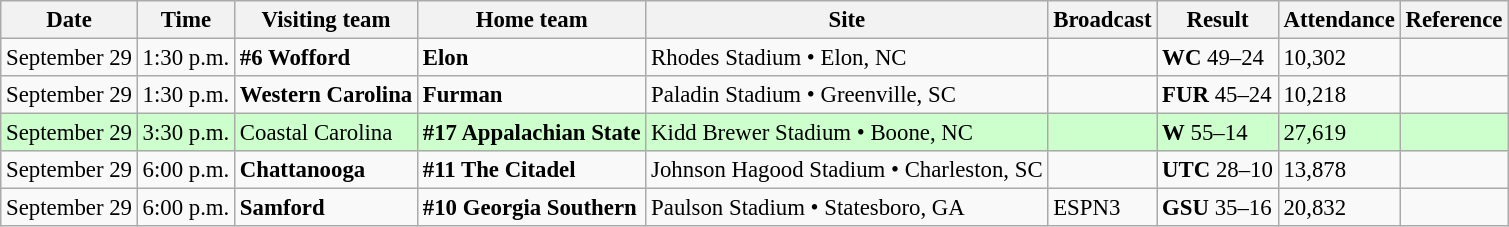<table class="wikitable" style="font-size:95%;">
<tr>
<th>Date</th>
<th>Time</th>
<th>Visiting team</th>
<th>Home team</th>
<th>Site</th>
<th>Broadcast</th>
<th>Result</th>
<th>Attendance</th>
<th class="unsortable">Reference</th>
</tr>
<tr>
<td>September 29</td>
<td>1:30 p.m.</td>
<td><strong>#6 Wofford</strong></td>
<td><strong>Elon</strong></td>
<td>Rhodes Stadium • Elon, NC</td>
<td></td>
<td><strong>WC</strong> 49–24</td>
<td>10,302</td>
<td style="text-align:center;"></td>
</tr>
<tr>
<td>September 29</td>
<td>1:30 p.m.</td>
<td><strong>Western Carolina</strong></td>
<td><strong>Furman</strong></td>
<td>Paladin Stadium • Greenville, SC</td>
<td></td>
<td><strong>FUR</strong> 45–24</td>
<td>10,218</td>
<td style="text-align:center;"></td>
</tr>
<tr bgcolor=ccffcc>
<td>September 29</td>
<td>3:30 p.m.</td>
<td>Coastal Carolina</td>
<td><strong>#17 Appalachian State</strong></td>
<td>Kidd Brewer Stadium • Boone, NC</td>
<td></td>
<td><strong>W</strong> 55–14</td>
<td>27,619</td>
<td style="text-align:center;"></td>
</tr>
<tr>
<td>September 29</td>
<td>6:00 p.m.</td>
<td><strong>Chattanooga</strong></td>
<td><strong>#11 The Citadel</strong></td>
<td>Johnson Hagood Stadium • Charleston, SC</td>
<td></td>
<td><strong>UTC</strong> 28–10</td>
<td>13,878</td>
<td style="text-align:center;"></td>
</tr>
<tr>
<td>September 29</td>
<td>6:00 p.m.</td>
<td><strong>Samford</strong></td>
<td><strong>#10 Georgia Southern</strong></td>
<td>Paulson Stadium • Statesboro, GA</td>
<td>ESPN3</td>
<td><strong>GSU</strong> 35–16</td>
<td>20,832</td>
<td style="text-align:center;"></td>
</tr>
</table>
